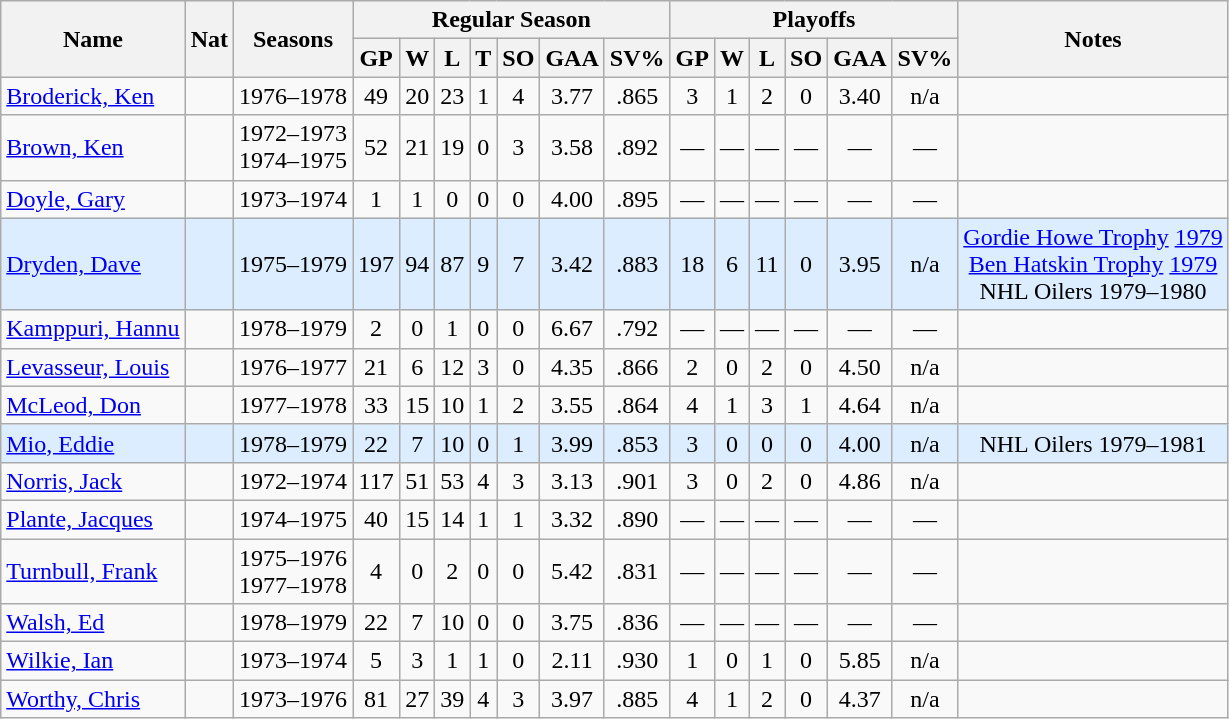<table class="wikitable sortable" style="text-align:center">
<tr>
<th rowspan="2">Name</th>
<th rowspan="2">Nat</th>
<th rowspan="2">Seasons</th>
<th colspan="7">Regular Season</th>
<th colspan="6">Playoffs</th>
<th rowspan="2">Notes</th>
</tr>
<tr>
<th>GP</th>
<th>W</th>
<th>L</th>
<th>T</th>
<th>SO</th>
<th>GAA</th>
<th>SV%</th>
<th>GP</th>
<th>W</th>
<th>L</th>
<th>SO</th>
<th>GAA</th>
<th>SV%</th>
</tr>
<tr>
<td align=left><a href='#'>Broderick, Ken</a></td>
<td></td>
<td>1976–1978</td>
<td>49</td>
<td>20</td>
<td>23</td>
<td>1</td>
<td>4</td>
<td>3.77</td>
<td>.865</td>
<td>3</td>
<td>1</td>
<td>2</td>
<td>0</td>
<td>3.40</td>
<td>n/a</td>
<td></td>
</tr>
<tr>
<td align=left><a href='#'>Brown, Ken</a></td>
<td></td>
<td>1972–1973<br>1974–1975</td>
<td>52</td>
<td>21</td>
<td>19</td>
<td>0</td>
<td>3</td>
<td>3.58</td>
<td>.892</td>
<td>—</td>
<td>—</td>
<td>—</td>
<td>—</td>
<td>—</td>
<td>—</td>
<td></td>
</tr>
<tr>
<td align=left><a href='#'>Doyle, Gary</a></td>
<td></td>
<td>1973–1974</td>
<td>1</td>
<td>1</td>
<td>0</td>
<td>0</td>
<td>0</td>
<td>4.00</td>
<td>.895</td>
<td>—</td>
<td>—</td>
<td>—</td>
<td>—</td>
<td>—</td>
<td>—</td>
<td></td>
</tr>
<tr bgcolor=#dbedff>
<td align=left><a href='#'>Dryden, Dave</a></td>
<td></td>
<td>1975–1979</td>
<td>197</td>
<td>94</td>
<td>87</td>
<td>9</td>
<td>7</td>
<td>3.42</td>
<td>.883</td>
<td>18</td>
<td>6</td>
<td>11</td>
<td>0</td>
<td>3.95</td>
<td>n/a</td>
<td><a href='#'>Gordie Howe Trophy</a> <a href='#'>1979</a><br><a href='#'>Ben Hatskin Trophy</a> <a href='#'>1979</a><br>NHL Oilers 1979–1980</td>
</tr>
<tr>
<td align=left><a href='#'>Kamppuri, Hannu</a></td>
<td></td>
<td>1978–1979</td>
<td>2</td>
<td>0</td>
<td>1</td>
<td>0</td>
<td>0</td>
<td>6.67</td>
<td>.792</td>
<td>—</td>
<td>—</td>
<td>—</td>
<td>—</td>
<td>—</td>
<td>—</td>
<td></td>
</tr>
<tr>
<td align=left><a href='#'>Levasseur, Louis</a></td>
<td></td>
<td>1976–1977</td>
<td>21</td>
<td>6</td>
<td>12</td>
<td>3</td>
<td>0</td>
<td>4.35</td>
<td>.866</td>
<td>2</td>
<td>0</td>
<td>2</td>
<td>0</td>
<td>4.50</td>
<td>n/a</td>
<td></td>
</tr>
<tr>
<td align=left><a href='#'>McLeod, Don</a></td>
<td></td>
<td>1977–1978</td>
<td>33</td>
<td>15</td>
<td>10</td>
<td>1</td>
<td>2</td>
<td>3.55</td>
<td>.864</td>
<td>4</td>
<td>1</td>
<td>3</td>
<td>1</td>
<td>4.64</td>
<td>n/a</td>
<td></td>
</tr>
<tr bgcolor=#dbedff>
<td align=left><a href='#'>Mio, Eddie</a></td>
<td></td>
<td>1978–1979</td>
<td>22</td>
<td>7</td>
<td>10</td>
<td>0</td>
<td>1</td>
<td>3.99</td>
<td>.853</td>
<td>3</td>
<td>0</td>
<td>0</td>
<td>0</td>
<td>4.00</td>
<td>n/a</td>
<td>NHL Oilers 1979–1981</td>
</tr>
<tr>
<td align=left><a href='#'>Norris, Jack</a></td>
<td></td>
<td>1972–1974</td>
<td>117</td>
<td>51</td>
<td>53</td>
<td>4</td>
<td>3</td>
<td>3.13</td>
<td>.901</td>
<td>3</td>
<td>0</td>
<td>2</td>
<td>0</td>
<td>4.86</td>
<td>n/a</td>
<td></td>
</tr>
<tr>
<td align=left><a href='#'>Plante, Jacques</a></td>
<td></td>
<td>1974–1975</td>
<td>40</td>
<td>15</td>
<td>14</td>
<td>1</td>
<td>1</td>
<td>3.32</td>
<td>.890</td>
<td>—</td>
<td>—</td>
<td>—</td>
<td>—</td>
<td>—</td>
<td>—</td>
<td></td>
</tr>
<tr>
<td align=left><a href='#'>Turnbull, Frank</a></td>
<td></td>
<td>1975–1976<br>1977–1978</td>
<td>4</td>
<td>0</td>
<td>2</td>
<td>0</td>
<td>0</td>
<td>5.42</td>
<td>.831</td>
<td>—</td>
<td>—</td>
<td>—</td>
<td>—</td>
<td>—</td>
<td>—</td>
<td></td>
</tr>
<tr>
<td align=left><a href='#'>Walsh, Ed</a></td>
<td></td>
<td>1978–1979</td>
<td>22</td>
<td>7</td>
<td>10</td>
<td>0</td>
<td>0</td>
<td>3.75</td>
<td>.836</td>
<td>—</td>
<td>—</td>
<td>—</td>
<td>—</td>
<td>—</td>
<td>—</td>
<td></td>
</tr>
<tr>
<td align=left><a href='#'>Wilkie, Ian</a></td>
<td></td>
<td>1973–1974</td>
<td>5</td>
<td>3</td>
<td>1</td>
<td>1</td>
<td>0</td>
<td>2.11</td>
<td>.930</td>
<td>1</td>
<td>0</td>
<td>1</td>
<td>0</td>
<td>5.85</td>
<td>n/a</td>
<td></td>
</tr>
<tr>
<td align=left><a href='#'>Worthy, Chris</a></td>
<td></td>
<td>1973–1976</td>
<td>81</td>
<td>27</td>
<td>39</td>
<td>4</td>
<td>3</td>
<td>3.97</td>
<td>.885</td>
<td>4</td>
<td>1</td>
<td>2</td>
<td>0</td>
<td>4.37</td>
<td>n/a</td>
<td></td>
</tr>
</table>
